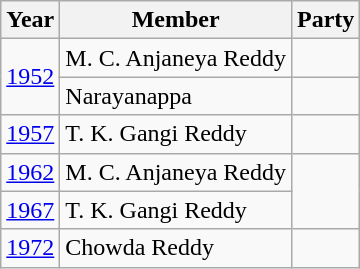<table class="wikitable sortable">
<tr>
<th>Year</th>
<th>Member</th>
<th colspan=2>Party</th>
</tr>
<tr>
<td rowspan="2"><a href='#'>1952</a></td>
<td>M. C. Anjaneya Reddy</td>
<td></td>
</tr>
<tr>
<td>Narayanappa</td>
</tr>
<tr>
<td><a href='#'>1957</a></td>
<td>T. K. Gangi Reddy</td>
<td></td>
</tr>
<tr>
<td><a href='#'>1962</a></td>
<td>M. C. Anjaneya Reddy</td>
</tr>
<tr>
<td><a href='#'>1967</a></td>
<td>T. K. Gangi Reddy</td>
</tr>
<tr>
<td><a href='#'>1972</a></td>
<td>Chowda Reddy</td>
<td></td>
</tr>
</table>
